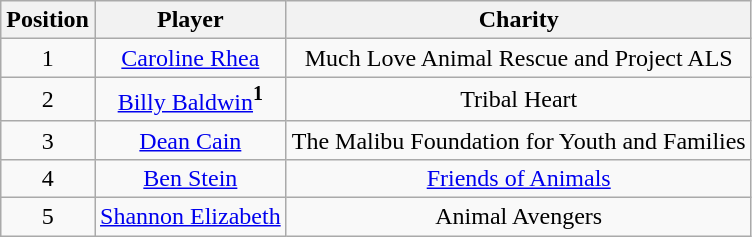<table class="wikitable" style="text-align: center;">
<tr>
<th>Position</th>
<th>Player</th>
<th>Charity</th>
</tr>
<tr>
<td>1</td>
<td><a href='#'>Caroline Rhea</a></td>
<td>Much Love Animal Rescue and Project ALS</td>
</tr>
<tr>
<td>2</td>
<td><a href='#'>Billy Baldwin</a><span><sup><strong>1</strong></sup></span></td>
<td>Tribal Heart</td>
</tr>
<tr>
<td>3</td>
<td><a href='#'>Dean Cain</a></td>
<td>The Malibu Foundation for Youth and Families</td>
</tr>
<tr>
<td>4</td>
<td><a href='#'>Ben Stein</a></td>
<td><a href='#'>Friends of Animals</a></td>
</tr>
<tr>
<td>5</td>
<td><a href='#'>Shannon Elizabeth</a></td>
<td>Animal Avengers</td>
</tr>
</table>
